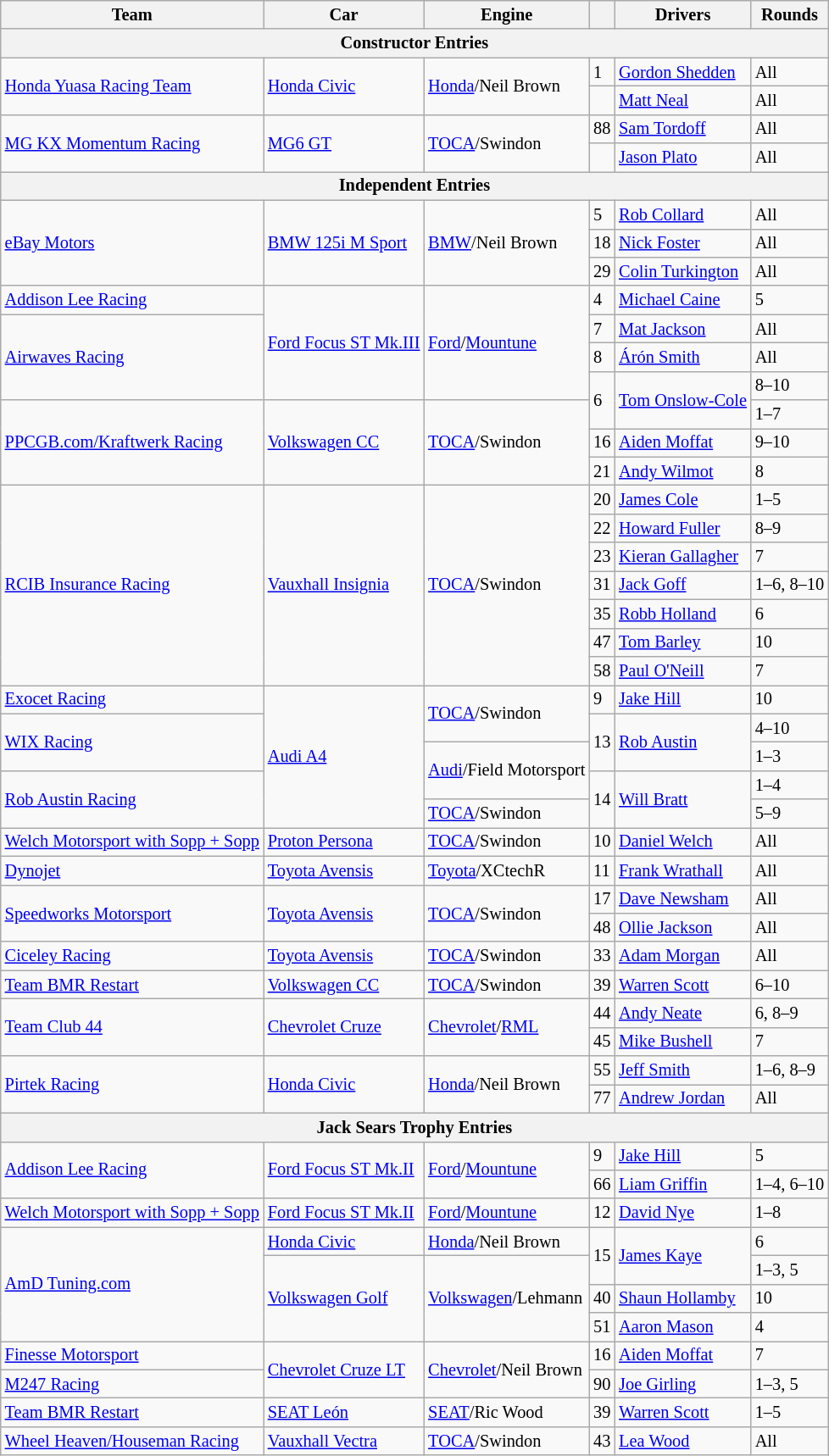<table class="wikitable" style="font-size: 85%">
<tr>
<th>Team</th>
<th>Car</th>
<th>Engine</th>
<th></th>
<th>Drivers</th>
<th>Rounds</th>
</tr>
<tr>
<th colspan=6>Constructor Entries</th>
</tr>
<tr>
<td rowspan="2"><a href='#'>Honda Yuasa Racing Team</a></td>
<td rowspan="2"><a href='#'>Honda Civic</a></td>
<td rowspan="2"><a href='#'>Honda</a>/Neil Brown</td>
<td>1</td>
<td> <a href='#'>Gordon Shedden</a></td>
<td>All</td>
</tr>
<tr>
<td></td>
<td> <a href='#'>Matt Neal</a></td>
<td>All</td>
</tr>
<tr>
<td rowspan="2"><a href='#'>MG KX Momentum Racing</a></td>
<td rowspan="2"><a href='#'>MG6 GT</a></td>
<td rowspan="2"><a href='#'>TOCA</a>/Swindon</td>
<td>88</td>
<td> <a href='#'>Sam Tordoff</a></td>
<td>All</td>
</tr>
<tr>
<td></td>
<td> <a href='#'>Jason Plato</a></td>
<td>All</td>
</tr>
<tr>
<th colspan=6>Independent Entries</th>
</tr>
<tr>
<td rowspan=3><a href='#'>eBay Motors</a></td>
<td rowspan=3><a href='#'>BMW 125i M Sport</a></td>
<td rowspan=3><a href='#'>BMW</a>/Neil Brown</td>
<td>5</td>
<td> <a href='#'>Rob Collard</a></td>
<td>All</td>
</tr>
<tr>
<td>18</td>
<td> <a href='#'>Nick Foster</a></td>
<td>All</td>
</tr>
<tr>
<td>29</td>
<td> <a href='#'>Colin Turkington</a></td>
<td>All</td>
</tr>
<tr>
<td><a href='#'>Addison Lee Racing</a></td>
<td rowspan=4 nowrap><a href='#'>Ford Focus ST Mk.III</a></td>
<td rowspan=4><a href='#'>Ford</a>/<a href='#'>Mountune</a></td>
<td>4</td>
<td> <a href='#'>Michael Caine</a></td>
<td>5</td>
</tr>
<tr>
<td rowspan=3><a href='#'>Airwaves Racing</a></td>
<td>7</td>
<td> <a href='#'>Mat Jackson</a></td>
<td>All</td>
</tr>
<tr>
<td>8</td>
<td> <a href='#'>Árón Smith</a></td>
<td>All</td>
</tr>
<tr>
<td rowspan=2>6</td>
<td rowspan=2 nowrap> <a href='#'>Tom Onslow-Cole</a></td>
<td>8–10</td>
</tr>
<tr>
<td rowspan=3><a href='#'>PPCGB.com/Kraftwerk Racing</a></td>
<td rowspan=3><a href='#'>Volkswagen CC</a></td>
<td rowspan=3><a href='#'>TOCA</a>/Swindon</td>
<td>1–7</td>
</tr>
<tr>
<td>16</td>
<td> <a href='#'>Aiden Moffat</a></td>
<td>9–10</td>
</tr>
<tr>
<td>21</td>
<td> <a href='#'>Andy Wilmot</a></td>
<td>8</td>
</tr>
<tr>
<td rowspan=7><a href='#'>RCIB Insurance Racing</a></td>
<td rowspan=7><a href='#'>Vauxhall Insignia</a></td>
<td rowspan=7><a href='#'>TOCA</a>/Swindon</td>
<td>20</td>
<td> <a href='#'>James Cole</a></td>
<td>1–5</td>
</tr>
<tr>
<td>22</td>
<td> <a href='#'>Howard Fuller</a></td>
<td>8–9</td>
</tr>
<tr>
<td>23</td>
<td> <a href='#'>Kieran Gallagher</a></td>
<td>7</td>
</tr>
<tr>
<td>31</td>
<td> <a href='#'>Jack Goff</a></td>
<td>1–6, 8–10</td>
</tr>
<tr>
<td>35</td>
<td> <a href='#'>Robb Holland</a></td>
<td>6</td>
</tr>
<tr>
<td>47</td>
<td> <a href='#'>Tom Barley</a></td>
<td>10</td>
</tr>
<tr>
<td>58</td>
<td> <a href='#'>Paul O'Neill</a></td>
<td>7</td>
</tr>
<tr>
<td><a href='#'>Exocet Racing</a></td>
<td rowspan=5><a href='#'>Audi A4</a></td>
<td rowspan=2><a href='#'>TOCA</a>/Swindon</td>
<td>9</td>
<td> <a href='#'>Jake Hill</a></td>
<td>10</td>
</tr>
<tr>
<td rowspan=2><a href='#'>WIX Racing</a></td>
<td rowspan=2>13</td>
<td rowspan=2> <a href='#'>Rob Austin</a></td>
<td>4–10</td>
</tr>
<tr>
<td rowspan=2><a href='#'>Audi</a>/Field Motorsport</td>
<td>1–3</td>
</tr>
<tr>
<td rowspan=2><a href='#'>Rob Austin Racing</a></td>
<td rowspan=2>14</td>
<td rowspan=2> <a href='#'>Will Bratt</a></td>
<td>1–4</td>
</tr>
<tr>
<td><a href='#'>TOCA</a>/Swindon</td>
<td>5–9</td>
</tr>
<tr>
<td nowrap><a href='#'>Welch Motorsport with Sopp + Sopp</a></td>
<td><a href='#'>Proton Persona</a></td>
<td><a href='#'>TOCA</a>/Swindon</td>
<td>10</td>
<td> <a href='#'>Daniel Welch</a></td>
<td>All</td>
</tr>
<tr>
<td><a href='#'>Dynojet</a></td>
<td><a href='#'>Toyota Avensis</a></td>
<td><a href='#'>Toyota</a>/XCtechR</td>
<td>11</td>
<td> <a href='#'>Frank Wrathall</a></td>
<td>All</td>
</tr>
<tr>
<td rowspan=2><a href='#'>Speedworks Motorsport</a></td>
<td rowspan=2><a href='#'>Toyota Avensis</a></td>
<td rowspan=2><a href='#'>TOCA</a>/Swindon</td>
<td>17</td>
<td> <a href='#'>Dave Newsham</a></td>
<td>All</td>
</tr>
<tr>
<td>48</td>
<td> <a href='#'>Ollie Jackson</a></td>
<td>All</td>
</tr>
<tr>
<td><a href='#'>Ciceley Racing</a></td>
<td><a href='#'>Toyota Avensis</a></td>
<td><a href='#'>TOCA</a>/Swindon</td>
<td>33</td>
<td> <a href='#'>Adam Morgan</a></td>
<td>All</td>
</tr>
<tr>
<td><a href='#'>Team BMR Restart</a></td>
<td><a href='#'>Volkswagen CC</a></td>
<td><a href='#'>TOCA</a>/Swindon</td>
<td>39</td>
<td> <a href='#'>Warren Scott</a></td>
<td>6–10</td>
</tr>
<tr>
<td rowspan=2><a href='#'>Team Club 44</a></td>
<td rowspan=2><a href='#'>Chevrolet Cruze</a></td>
<td rowspan=2><a href='#'>Chevrolet</a>/<a href='#'>RML</a></td>
<td>44</td>
<td> <a href='#'>Andy Neate</a></td>
<td>6, 8–9</td>
</tr>
<tr>
<td>45</td>
<td> <a href='#'>Mike Bushell</a></td>
<td>7</td>
</tr>
<tr>
<td rowspan=2><a href='#'>Pirtek Racing</a></td>
<td rowspan=2><a href='#'>Honda Civic</a></td>
<td rowspan=2><a href='#'>Honda</a>/Neil Brown</td>
<td>55</td>
<td> <a href='#'>Jeff Smith</a></td>
<td>1–6, 8–9</td>
</tr>
<tr>
<td>77</td>
<td> <a href='#'>Andrew Jordan</a></td>
<td>All</td>
</tr>
<tr>
<th colspan=6>Jack Sears Trophy Entries</th>
</tr>
<tr>
<td rowspan=2><a href='#'>Addison Lee Racing</a></td>
<td rowspan=2><a href='#'>Ford Focus ST Mk.II</a></td>
<td rowspan=2><a href='#'>Ford</a>/<a href='#'>Mountune</a></td>
<td>9</td>
<td> <a href='#'>Jake Hill</a></td>
<td>5</td>
</tr>
<tr>
<td>66</td>
<td> <a href='#'>Liam Griffin</a></td>
<td>1–4, 6–10</td>
</tr>
<tr>
<td><a href='#'>Welch Motorsport with Sopp + Sopp</a></td>
<td><a href='#'>Ford Focus ST Mk.II</a></td>
<td><a href='#'>Ford</a>/<a href='#'>Mountune</a></td>
<td>12</td>
<td> <a href='#'>David Nye</a></td>
<td>1–8</td>
</tr>
<tr>
<td rowspan=4><a href='#'>AmD Tuning.com</a></td>
<td><a href='#'>Honda Civic</a></td>
<td><a href='#'>Honda</a>/Neil Brown</td>
<td rowspan=2>15</td>
<td rowspan=2> <a href='#'>James Kaye</a></td>
<td>6</td>
</tr>
<tr>
<td rowspan=3><a href='#'>Volkswagen Golf</a></td>
<td rowspan=3 nowrap><a href='#'>Volkswagen</a>/Lehmann</td>
<td>1–3, 5</td>
</tr>
<tr>
<td>40</td>
<td> <a href='#'>Shaun Hollamby</a></td>
<td>10</td>
</tr>
<tr>
<td>51</td>
<td> <a href='#'>Aaron Mason</a></td>
<td>4</td>
</tr>
<tr>
<td><a href='#'>Finesse Motorsport</a></td>
<td rowspan=2><a href='#'>Chevrolet Cruze LT</a></td>
<td rowspan=2><a href='#'>Chevrolet</a>/Neil Brown</td>
<td>16</td>
<td> <a href='#'>Aiden Moffat</a></td>
<td>7</td>
</tr>
<tr>
<td><a href='#'>M247 Racing</a></td>
<td>90</td>
<td> <a href='#'>Joe Girling</a></td>
<td>1–3, 5</td>
</tr>
<tr>
<td><a href='#'>Team BMR Restart</a></td>
<td><a href='#'>SEAT León</a></td>
<td><a href='#'>SEAT</a>/Ric Wood</td>
<td>39</td>
<td> <a href='#'>Warren Scott</a></td>
<td>1–5</td>
</tr>
<tr>
<td><a href='#'>Wheel Heaven/Houseman Racing</a></td>
<td><a href='#'>Vauxhall Vectra</a></td>
<td><a href='#'>TOCA</a>/Swindon</td>
<td>43</td>
<td> <a href='#'>Lea Wood</a></td>
<td>All</td>
</tr>
</table>
